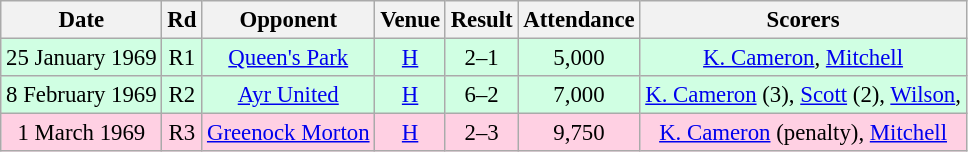<table class="wikitable sortable" style="font-size:95%; text-align:center">
<tr>
<th>Date</th>
<th>Rd</th>
<th>Opponent</th>
<th>Venue</th>
<th>Result</th>
<th>Attendance</th>
<th>Scorers</th>
</tr>
<tr bgcolor = "#d0ffe3">
<td>25 January 1969</td>
<td>R1</td>
<td><a href='#'>Queen's Park</a></td>
<td><a href='#'>H</a></td>
<td>2–1</td>
<td>5,000</td>
<td><a href='#'>K. Cameron</a>, <a href='#'>Mitchell</a></td>
</tr>
<tr bgcolor = "#d0ffe3">
<td>8 February 1969</td>
<td>R2</td>
<td><a href='#'>Ayr United</a></td>
<td><a href='#'>H</a></td>
<td>6–2</td>
<td>7,000</td>
<td><a href='#'>K. Cameron</a> (3), <a href='#'>Scott</a> (2), <a href='#'>Wilson</a>,</td>
</tr>
<tr bgcolor = "#ffd0e3">
<td>1 March 1969</td>
<td>R3</td>
<td><a href='#'>Greenock Morton</a></td>
<td><a href='#'>H</a></td>
<td>2–3</td>
<td>9,750</td>
<td><a href='#'>K. Cameron</a> (penalty), <a href='#'>Mitchell</a></td>
</tr>
</table>
